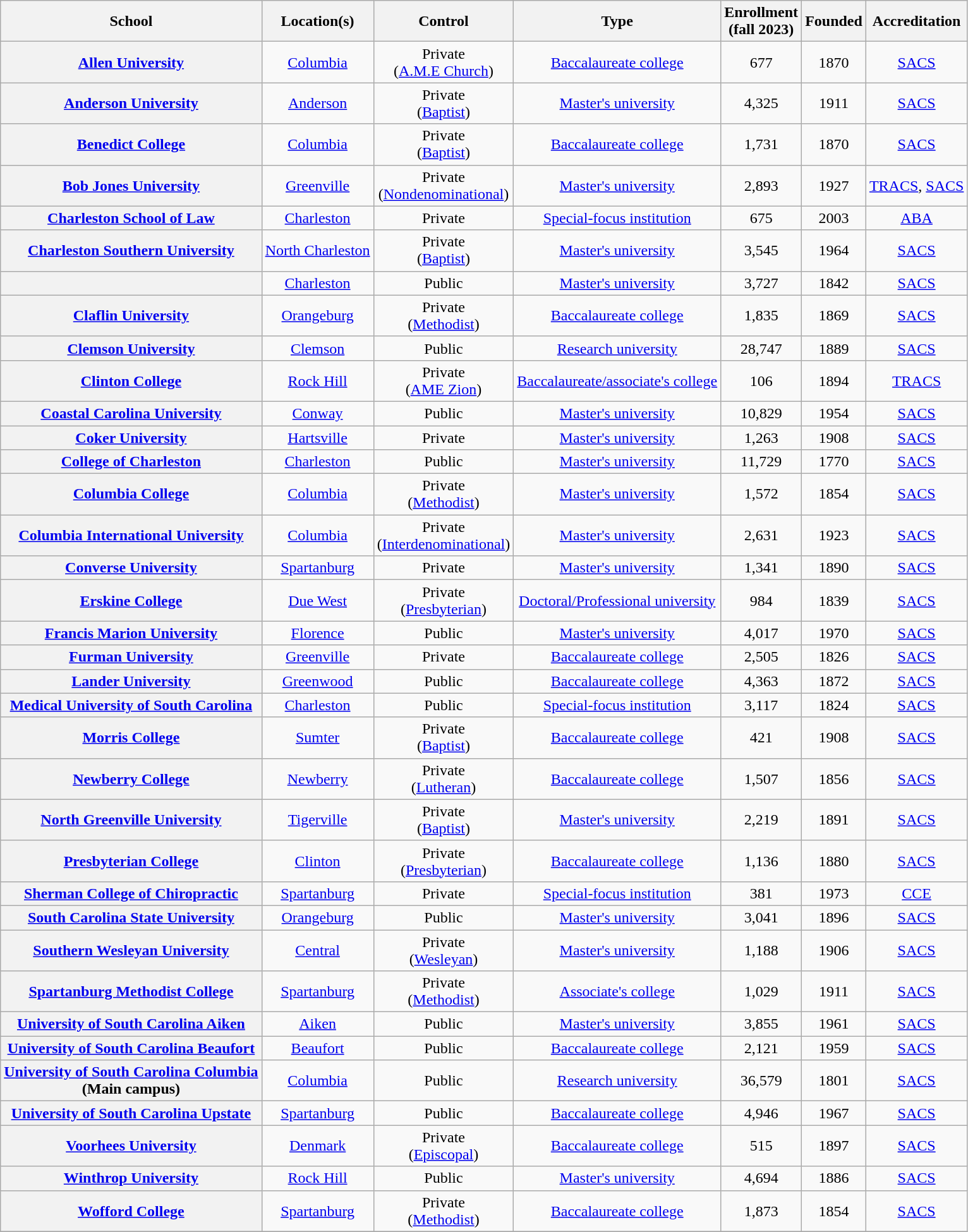<table class="wikitable sortable plainrowheaders" style="text-align:left;">
<tr>
<th scope="col">School</th>
<th scope="col">Location(s)</th>
<th scope="col">Control</th>
<th scope="col">Type</th>
<th>Enrollment<br>(fall 2023)</th>
<th scope="col">Founded</th>
<th scope="col">Accreditation</th>
</tr>
<tr>
<th scope="row"><a href='#'>Allen University</a></th>
<td align="center"><a href='#'>Columbia</a></td>
<td align="center">Private<br>(<a href='#'>A.M.E Church</a>)</td>
<td align="center"><a href='#'>Baccalaureate college</a></td>
<td align="center">677</td>
<td align="center">1870</td>
<td align="center"><a href='#'>SACS</a></td>
</tr>
<tr>
<th scope="row"><a href='#'>Anderson University</a></th>
<td align="center"><a href='#'>Anderson</a></td>
<td align="center">Private<br>(<a href='#'>Baptist</a>)</td>
<td align="center"><a href='#'>Master's university</a></td>
<td align="center">4,325</td>
<td align="center">1911</td>
<td align="center"><a href='#'>SACS</a></td>
</tr>
<tr>
<th scope="row"><a href='#'>Benedict College</a></th>
<td align="center"><a href='#'>Columbia</a></td>
<td align="center">Private<br>(<a href='#'>Baptist</a>)</td>
<td align="center"><a href='#'>Baccalaureate college</a></td>
<td align="center">1,731</td>
<td align="center">1870</td>
<td align="center"><a href='#'>SACS</a></td>
</tr>
<tr>
<th scope="row"><a href='#'>Bob Jones University</a></th>
<td align="center"><a href='#'>Greenville</a></td>
<td align="center">Private<br>(<a href='#'>Nondenominational</a>)</td>
<td align="center"><a href='#'>Master's university</a></td>
<td align="center">2,893</td>
<td align="center">1927</td>
<td align="center"><a href='#'>TRACS</a>, <a href='#'>SACS</a></td>
</tr>
<tr>
<th scope="row"><a href='#'>Charleston School of Law</a></th>
<td align="center"><a href='#'>Charleston</a></td>
<td align="center">Private</td>
<td align="center"><a href='#'>Special-focus institution</a></td>
<td align="center">675</td>
<td align="center">2003</td>
<td align="center"><a href='#'>ABA</a></td>
</tr>
<tr>
<th scope="row"><a href='#'>Charleston Southern University</a></th>
<td align="center"><a href='#'>North Charleston</a></td>
<td align="center">Private<br>(<a href='#'>Baptist</a>)</td>
<td align="center"><a href='#'>Master's university</a></td>
<td align="center">3,545</td>
<td align="center">1964</td>
<td align="center"><a href='#'>SACS</a></td>
</tr>
<tr>
<th scope="row"></th>
<td align="center"><a href='#'>Charleston</a></td>
<td align="center">Public</td>
<td align="center"><a href='#'>Master's university</a></td>
<td align="center">3,727</td>
<td align="center">1842</td>
<td align="center"><a href='#'>SACS</a></td>
</tr>
<tr>
<th scope="row"><a href='#'>Claflin University</a></th>
<td align="center"><a href='#'>Orangeburg</a></td>
<td align="center">Private<br>(<a href='#'>Methodist</a>)</td>
<td align="center"><a href='#'>Baccalaureate college</a></td>
<td align="center">1,835</td>
<td align="center">1869</td>
<td align="center"><a href='#'>SACS</a></td>
</tr>
<tr>
<th scope="row"><a href='#'>Clemson University</a></th>
<td align="center"><a href='#'>Clemson</a></td>
<td align="center">Public</td>
<td align="center"><a href='#'>Research university</a></td>
<td align="center">28,747</td>
<td align="center">1889</td>
<td align="center"><a href='#'>SACS</a></td>
</tr>
<tr>
<th scope="row"><a href='#'>Clinton College</a></th>
<td align="center"><a href='#'>Rock Hill</a></td>
<td align="center">Private<br>(<a href='#'>AME Zion</a>)</td>
<td align="center"><a href='#'>Baccalaureate/associate's college</a></td>
<td align="center">106</td>
<td align="center">1894</td>
<td align="center"><a href='#'>TRACS</a></td>
</tr>
<tr>
<th scope="row"><a href='#'>Coastal Carolina University</a></th>
<td align="center"><a href='#'>Conway</a></td>
<td align="center">Public</td>
<td align="center"><a href='#'>Master's university</a></td>
<td align="center">10,829</td>
<td align="center">1954</td>
<td align="center"><a href='#'>SACS</a></td>
</tr>
<tr>
<th scope="row"><a href='#'>Coker University</a></th>
<td align="center"><a href='#'>Hartsville</a></td>
<td align="center">Private</td>
<td align="center"><a href='#'>Master's university</a></td>
<td align="center">1,263</td>
<td align="center">1908</td>
<td align="center"><a href='#'>SACS</a></td>
</tr>
<tr>
<th scope="row"><a href='#'>College of Charleston</a></th>
<td align="center"><a href='#'>Charleston</a></td>
<td align="center">Public</td>
<td align="center"><a href='#'>Master's university</a></td>
<td align="center">11,729</td>
<td align="center">1770</td>
<td align="center"><a href='#'>SACS</a></td>
</tr>
<tr>
<th scope="row"><a href='#'>Columbia College</a></th>
<td align="center"><a href='#'>Columbia</a></td>
<td align="center">Private<br>(<a href='#'>Methodist</a>)</td>
<td align="center"><a href='#'>Master's university</a></td>
<td align="center">1,572</td>
<td align="center">1854</td>
<td align="center"><a href='#'>SACS</a></td>
</tr>
<tr>
<th scope="row"><a href='#'>Columbia International University</a></th>
<td align="center"><a href='#'>Columbia</a></td>
<td align="center">Private<br>(<a href='#'>Interdenominational</a>)</td>
<td align="center"><a href='#'>Master's university</a></td>
<td align="center">2,631</td>
<td align="center">1923</td>
<td align="center"><a href='#'>SACS</a></td>
</tr>
<tr>
<th scope="row"><a href='#'>Converse University</a></th>
<td align="center"><a href='#'>Spartanburg</a></td>
<td align="center">Private</td>
<td align="center"><a href='#'>Master's university</a></td>
<td align="center">1,341</td>
<td align="center">1890</td>
<td align="center"><a href='#'>SACS</a></td>
</tr>
<tr>
<th scope="row"><a href='#'>Erskine College</a></th>
<td align="center"><a href='#'>Due West</a></td>
<td align="center">Private<br>(<a href='#'>Presbyterian</a>)</td>
<td align="center"><a href='#'>Doctoral/Professional university</a></td>
<td align="center">984</td>
<td align="center">1839</td>
<td align="center"><a href='#'>SACS</a></td>
</tr>
<tr>
<th scope="row"><a href='#'>Francis Marion University</a></th>
<td align="center"><a href='#'>Florence</a></td>
<td align="center">Public</td>
<td align="center"><a href='#'>Master's university</a></td>
<td align="center">4,017</td>
<td align="center">1970</td>
<td align="center"><a href='#'>SACS</a></td>
</tr>
<tr>
<th scope="row"><a href='#'>Furman University</a></th>
<td align="center"><a href='#'>Greenville</a></td>
<td align="center">Private</td>
<td align="center"><a href='#'>Baccalaureate college</a></td>
<td align="center">2,505</td>
<td align="center">1826</td>
<td align="center"><a href='#'>SACS</a></td>
</tr>
<tr>
<th scope="row"><a href='#'>Lander University</a></th>
<td align="center"><a href='#'>Greenwood</a></td>
<td align="center">Public</td>
<td align="center"><a href='#'>Baccalaureate college</a></td>
<td align="center">4,363</td>
<td align="center">1872</td>
<td align="center"><a href='#'>SACS</a></td>
</tr>
<tr>
<th scope="row"><a href='#'>Medical University of South Carolina</a></th>
<td align="center"><a href='#'>Charleston</a></td>
<td align="center">Public</td>
<td align="center"><a href='#'>Special-focus institution</a></td>
<td align="center">3,117</td>
<td align="center">1824</td>
<td align="center"><a href='#'>SACS</a></td>
</tr>
<tr>
<th scope="row"><a href='#'>Morris College</a></th>
<td align="center"><a href='#'>Sumter</a></td>
<td align="center">Private<br>(<a href='#'>Baptist</a>)</td>
<td align="center"><a href='#'>Baccalaureate college</a></td>
<td align="center">421</td>
<td align="center">1908</td>
<td align="center"><a href='#'>SACS</a></td>
</tr>
<tr>
<th scope="row"><a href='#'>Newberry College</a></th>
<td align="center"><a href='#'>Newberry</a></td>
<td align="center">Private<br>(<a href='#'>Lutheran</a>)</td>
<td align="center"><a href='#'>Baccalaureate college</a></td>
<td align="center">1,507</td>
<td align="center">1856</td>
<td align="center"><a href='#'>SACS</a></td>
</tr>
<tr>
<th scope="row"><a href='#'>North Greenville University</a></th>
<td align="center"><a href='#'>Tigerville</a></td>
<td align="center">Private<br>(<a href='#'>Baptist</a>)</td>
<td align="center"><a href='#'>Master's university</a></td>
<td align="center">2,219</td>
<td align="center">1891</td>
<td align="center"><a href='#'>SACS</a></td>
</tr>
<tr>
<th scope="row"><a href='#'>Presbyterian College</a></th>
<td align="center"><a href='#'>Clinton</a></td>
<td align="center">Private<br>(<a href='#'>Presbyterian</a>)</td>
<td align="center"><a href='#'>Baccalaureate college</a></td>
<td align="center">1,136</td>
<td align="center">1880</td>
<td align="center"><a href='#'>SACS</a></td>
</tr>
<tr>
<th scope="row"><a href='#'>Sherman College of Chiropractic</a></th>
<td align="center"><a href='#'>Spartanburg</a></td>
<td align="center">Private</td>
<td align="center"><a href='#'>Special-focus institution</a></td>
<td align="center">381</td>
<td align="center">1973</td>
<td align="center"><a href='#'>CCE</a></td>
</tr>
<tr>
<th scope="row"><a href='#'>South Carolina State University</a></th>
<td align="center"><a href='#'>Orangeburg</a></td>
<td align="center">Public</td>
<td align="center"><a href='#'>Master's university</a></td>
<td align="center">3,041</td>
<td align="center">1896</td>
<td align="center"><a href='#'>SACS</a></td>
</tr>
<tr>
<th scope="row"><a href='#'>Southern Wesleyan University</a></th>
<td align="center"><a href='#'>Central</a></td>
<td align="center">Private<br>(<a href='#'>Wesleyan</a>)</td>
<td align="center"><a href='#'>Master's university</a></td>
<td align="center">1,188</td>
<td align="center">1906</td>
<td align="center"><a href='#'>SACS</a></td>
</tr>
<tr>
<th scope="row"><a href='#'>Spartanburg Methodist College</a></th>
<td align="center"><a href='#'>Spartanburg</a></td>
<td align="center">Private<br>(<a href='#'>Methodist</a>)</td>
<td align="center"><a href='#'>Associate's college</a></td>
<td align="center">1,029</td>
<td align="center">1911</td>
<td align="center"><a href='#'>SACS</a></td>
</tr>
<tr>
<th scope="row"><a href='#'>University of South Carolina Aiken</a></th>
<td align="center"><a href='#'>Aiken</a></td>
<td align="center">Public</td>
<td align="center"><a href='#'>Master's university</a></td>
<td align="center">3,855</td>
<td align="center">1961</td>
<td align="center"><a href='#'>SACS</a></td>
</tr>
<tr>
<th scope="row"><a href='#'>University of South Carolina Beaufort</a></th>
<td align="center"><a href='#'>Beaufort</a></td>
<td align="center">Public</td>
<td align="center"><a href='#'>Baccalaureate college</a></td>
<td align="center">2,121</td>
<td align="center">1959</td>
<td align="center"><a href='#'>SACS</a></td>
</tr>
<tr>
<th scope="row"><a href='#'>University of South Carolina Columbia</a> <br>(Main campus)</th>
<td align="center"><a href='#'>Columbia</a></td>
<td align="center">Public</td>
<td align="center"><a href='#'>Research university</a></td>
<td align="center">36,579</td>
<td align="center">1801</td>
<td align="center"><a href='#'>SACS</a></td>
</tr>
<tr>
<th scope="row"><a href='#'>University of South Carolina Upstate</a></th>
<td align="center"><a href='#'>Spartanburg</a></td>
<td align="center">Public</td>
<td align="center"><a href='#'>Baccalaureate college</a></td>
<td align="center">4,946</td>
<td align="center">1967</td>
<td align="center"><a href='#'>SACS</a></td>
</tr>
<tr>
<th scope="row"><a href='#'>Voorhees University</a></th>
<td align="center"><a href='#'>Denmark</a></td>
<td align="center">Private<br>(<a href='#'>Episcopal</a>)</td>
<td align="center"><a href='#'>Baccalaureate college</a></td>
<td align="center">515</td>
<td align="center">1897</td>
<td align="center"><a href='#'>SACS</a></td>
</tr>
<tr>
<th scope="row"><a href='#'>Winthrop University</a></th>
<td align="center"><a href='#'>Rock Hill</a></td>
<td align="center">Public</td>
<td align="center"><a href='#'>Master's university</a></td>
<td align="center">4,694</td>
<td align="center">1886</td>
<td align="center"><a href='#'>SACS</a></td>
</tr>
<tr>
<th scope="row"><a href='#'>Wofford College</a></th>
<td align="center"><a href='#'>Spartanburg</a></td>
<td align="center">Private<br>(<a href='#'>Methodist</a>)</td>
<td align="center"><a href='#'>Baccalaureate college</a></td>
<td align="center">1,873</td>
<td align="center">1854</td>
<td align="center"><a href='#'>SACS</a></td>
</tr>
<tr>
</tr>
</table>
